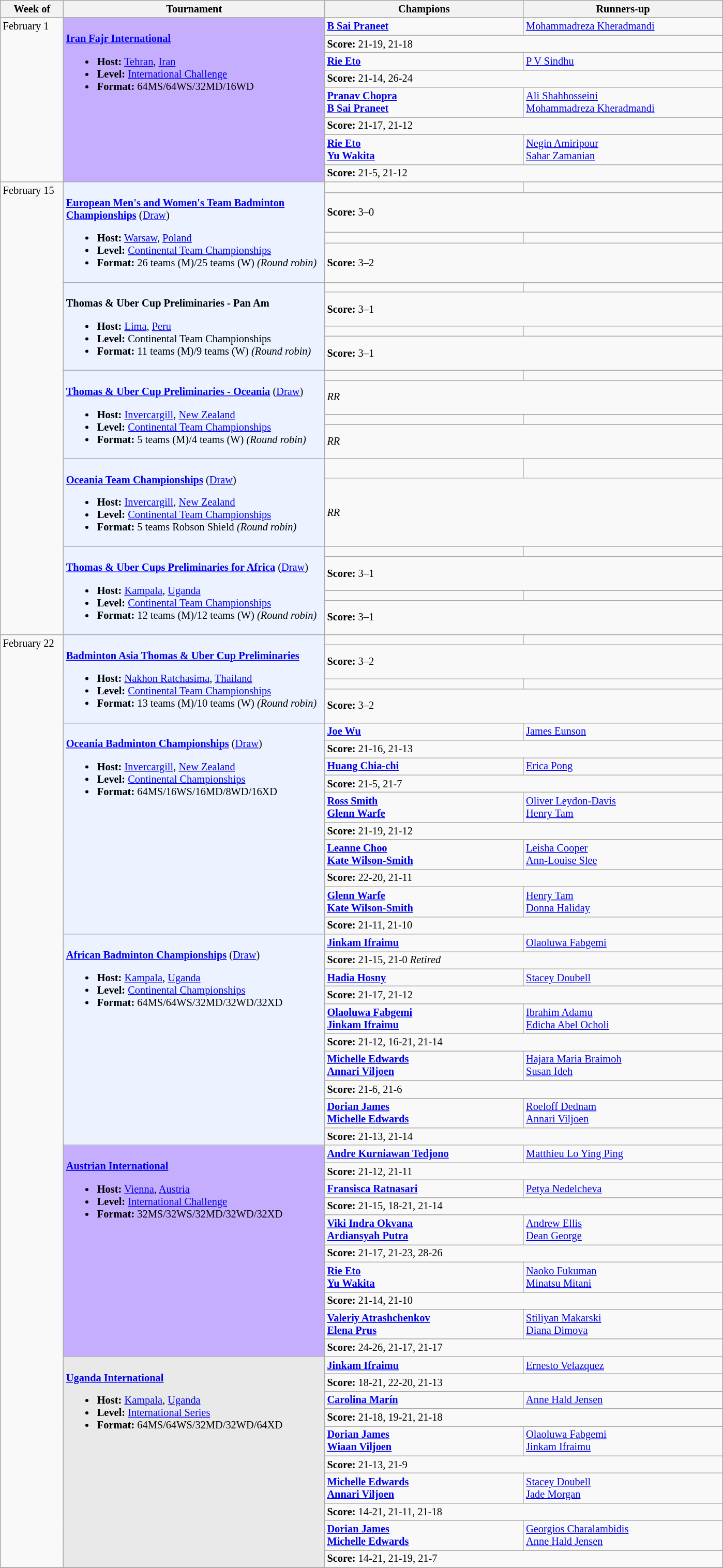<table class=wikitable style=font-size:85%>
<tr>
<th width=75>Week of</th>
<th width=330>Tournament</th>
<th width=250>Champions</th>
<th width=250>Runners-up</th>
</tr>
<tr valign=top>
<td rowspan=8>February 1</td>
<td style="background:#C6AEFF;" rowspan="8"><br> <strong><a href='#'>Iran Fajr International</a></strong><ul><li><strong>Host:</strong> <a href='#'>Tehran</a>, <a href='#'>Iran</a></li><li><strong>Level:</strong> <a href='#'>International Challenge</a></li><li><strong>Format:</strong> 64MS/64WS/32MD/16WD</li></ul></td>
<td><strong> <a href='#'>B Sai Praneet</a></strong></td>
<td> <a href='#'>Mohammadreza Kheradmandi</a></td>
</tr>
<tr>
<td colspan=2><strong>Score:</strong> 21-19, 21-18</td>
</tr>
<tr valign=top>
<td><strong> <a href='#'>Rie Eto</a></strong></td>
<td> <a href='#'>P V Sindhu</a></td>
</tr>
<tr>
<td colspan=2><strong>Score:</strong> 21-14, 26-24</td>
</tr>
<tr valign=top>
<td><strong> <a href='#'>Pranav Chopra</a><br> <a href='#'>B Sai Praneet</a></strong></td>
<td> <a href='#'>Ali Shahhosseini</a><br> <a href='#'>Mohammadreza Kheradmandi</a></td>
</tr>
<tr>
<td colspan=2><strong>Score:</strong> 21-17, 21-12</td>
</tr>
<tr valign=top>
<td><strong> <a href='#'>Rie Eto</a><br> <a href='#'>Yu Wakita</a></strong></td>
<td> <a href='#'>Negin Amiripour</a><br> <a href='#'>Sahar Zamanian</a></td>
</tr>
<tr>
<td colspan=2><strong>Score:</strong> 21-5, 21-12</td>
</tr>
<tr valign=top>
<td rowspan=18>February 15</td>
<td style="background:#ECF2FF;" rowspan="4"><br> <strong><a href='#'>European Men's and Women's Team Badminton Championships</a></strong> (<a href='#'>Draw</a>)<ul><li><strong>Host:</strong> <a href='#'>Warsaw</a>, <a href='#'>Poland</a></li><li><strong>Level:</strong> <a href='#'>Continental Team Championships</a></li><li><strong>Format:</strong> 26 teams (M)/25 teams (W) <em>(Round robin)</em></li></ul></td>
<td><strong></strong></td>
<td></td>
</tr>
<tr>
<td colspan=2><strong>Score:</strong> 3–0</td>
</tr>
<tr>
<td><strong></strong></td>
<td></td>
</tr>
<tr>
<td colspan=2><strong>Score:</strong> 3–2</td>
</tr>
<tr valign=top>
<td style="background:#ECF2FF;" rowspan="4"><br> <strong>Thomas & Uber Cup Preliminaries - Pan Am</strong><ul><li><strong>Host:</strong> <a href='#'>Lima</a>, <a href='#'>Peru</a></li><li><strong>Level:</strong> Continental Team Championships</li><li><strong>Format:</strong> 11 teams (M)/9 teams (W) <em>(Round robin)</em></li></ul></td>
<td><strong></strong></td>
<td></td>
</tr>
<tr>
<td colspan=2><strong>Score:</strong> 3–1</td>
</tr>
<tr>
<td><strong></strong></td>
<td></td>
</tr>
<tr>
<td colspan=2><strong>Score:</strong> 3–1</td>
</tr>
<tr valign=top>
<td style="background:#ECF2FF;" rowspan="4"><br> <strong><a href='#'>Thomas & Uber Cup Preliminaries - Oceania</a></strong> (<a href='#'>Draw</a>)<ul><li><strong>Host:</strong> <a href='#'>Invercargill</a>, <a href='#'>New Zealand</a></li><li><strong>Level:</strong> <a href='#'>Continental Team Championships</a></li><li><strong>Format:</strong> 5 teams (M)/4 teams (W) <em>(Round robin)</em></li></ul></td>
<td><strong></strong></td>
<td></td>
</tr>
<tr>
<td colspan=2><em>RR</em></td>
</tr>
<tr>
<td><strong></strong></td>
<td></td>
</tr>
<tr>
<td colspan=2><em>RR</em></td>
</tr>
<tr valign=top>
<td style="background:#ECF2FF;" rowspan="2"><br> <strong><a href='#'>Oceania Team Championships</a></strong> (<a href='#'>Draw</a>)<ul><li><strong>Host:</strong> <a href='#'>Invercargill</a>, <a href='#'>New Zealand</a></li><li><strong>Level:</strong> <a href='#'>Continental Team Championships</a></li><li><strong>Format:</strong> 5 teams Robson Shield <em>(Round robin)</em></li></ul></td>
<td><strong></strong></td>
<td></td>
</tr>
<tr>
<td colspan=2><em>RR</em></td>
</tr>
<tr valign=top>
<td style="background:#ECF2FF;" rowspan="4"><br> <strong><a href='#'>Thomas & Uber Cups Preliminaries for Africa</a></strong> (<a href='#'>Draw</a>)<ul><li><strong>Host:</strong> <a href='#'>Kampala</a>, <a href='#'>Uganda</a></li><li><strong>Level:</strong> <a href='#'>Continental Team Championships</a></li><li><strong>Format:</strong> 12 teams (M)/12 teams (W) <em>(Round robin)</em></li></ul></td>
<td><strong></strong></td>
<td></td>
</tr>
<tr>
<td colspan=2><strong>Score:</strong> 3–1</td>
</tr>
<tr>
<td><strong></strong></td>
<td></td>
</tr>
<tr>
<td colspan=2><strong>Score:</strong> 3–1</td>
</tr>
<tr valign=top>
<td rowspan=44>February 22</td>
<td style="background:#ECF2FF;" rowspan="4"><br> <strong><a href='#'>Badminton Asia Thomas & Uber Cup Preliminaries</a></strong><ul><li><strong>Host:</strong> <a href='#'>Nakhon Ratchasima</a>, <a href='#'>Thailand</a></li><li><strong>Level:</strong> <a href='#'>Continental Team Championships</a></li><li><strong>Format:</strong> 13 teams (M)/10 teams (W) <em>(Round robin)</em></li></ul></td>
<td><strong></strong></td>
<td></td>
</tr>
<tr>
<td colspan=2><strong>Score:</strong> 3–2</td>
</tr>
<tr>
<td><strong></strong></td>
<td></td>
</tr>
<tr>
<td colspan=2><strong>Score:</strong> 3–2</td>
</tr>
<tr valign=top>
<td style="background:#ECF2FF;" rowspan="10"><br> <strong><a href='#'>Oceania Badminton Championships</a></strong> (<a href='#'>Draw</a>)<ul><li><strong>Host:</strong> <a href='#'>Invercargill</a>, <a href='#'>New Zealand</a></li><li><strong>Level:</strong> <a href='#'>Continental Championships</a></li><li><strong>Format:</strong> 64MS/16WS/16MD/8WD/16XD</li></ul></td>
<td><strong> <a href='#'>Joe Wu</a></strong></td>
<td> <a href='#'>James Eunson</a></td>
</tr>
<tr>
<td colspan=2><strong>Score:</strong> 21-16, 21-13</td>
</tr>
<tr valign=top>
<td><strong> <a href='#'>Huang Chia-chi</a></strong></td>
<td> <a href='#'>Erica Pong</a></td>
</tr>
<tr>
<td colspan=2><strong>Score:</strong> 21-5, 21-7</td>
</tr>
<tr valign=top>
<td><strong> <a href='#'>Ross Smith</a><br> <a href='#'>Glenn Warfe</a></strong></td>
<td> <a href='#'>Oliver Leydon-Davis</a><br> <a href='#'>Henry Tam</a></td>
</tr>
<tr>
<td colspan=2><strong>Score:</strong> 21-19, 21-12</td>
</tr>
<tr valign=top>
<td><strong> <a href='#'>Leanne Choo</a><br> <a href='#'>Kate Wilson-Smith</a></strong></td>
<td> <a href='#'>Leisha Cooper</a><br> <a href='#'>Ann-Louise Slee</a></td>
</tr>
<tr>
<td colspan=2><strong>Score:</strong> 22-20, 21-11</td>
</tr>
<tr valign=top>
<td><strong> <a href='#'>Glenn Warfe</a><br> <a href='#'>Kate Wilson-Smith</a></strong></td>
<td> <a href='#'>Henry Tam</a><br> <a href='#'>Donna Haliday</a></td>
</tr>
<tr>
<td colspan=2><strong>Score:</strong> 21-11, 21-10</td>
</tr>
<tr valign=top>
<td style="background:#ECF2FF;" rowspan="10"><br> <strong><a href='#'>African Badminton Championships</a></strong> (<a href='#'>Draw</a>)<ul><li><strong>Host:</strong> <a href='#'>Kampala</a>, <a href='#'>Uganda</a></li><li><strong>Level:</strong> <a href='#'>Continental Championships</a></li><li><strong>Format:</strong> 64MS/64WS/32MD/32WD/32XD</li></ul></td>
<td><strong> <a href='#'>Jinkam Ifraimu</a></strong></td>
<td> <a href='#'>Olaoluwa Fabgemi</a></td>
</tr>
<tr>
<td colspan=2><strong>Score:</strong> 21-15, 21-0 <em>Retired</em></td>
</tr>
<tr valign=top>
<td><strong> <a href='#'>Hadia Hosny</a></strong></td>
<td> <a href='#'>Stacey Doubell</a></td>
</tr>
<tr>
<td colspan=2><strong>Score:</strong> 21-17, 21-12</td>
</tr>
<tr valign=top>
<td><strong> <a href='#'>Olaoluwa Fabgemi</a><br> <a href='#'>Jinkam Ifraimu</a></strong></td>
<td> <a href='#'>Ibrahim Adamu</a><br> <a href='#'>Edicha Abel Ocholi</a></td>
</tr>
<tr>
<td colspan=2><strong>Score:</strong> 21-12, 16-21, 21-14</td>
</tr>
<tr valign=top>
<td><strong> <a href='#'>Michelle Edwards</a><br> <a href='#'>Annari Viljoen</a></strong></td>
<td> <a href='#'>Hajara Maria Braimoh</a><br> <a href='#'>Susan Ideh</a></td>
</tr>
<tr>
<td colspan=2><strong>Score:</strong> 21-6, 21-6</td>
</tr>
<tr valign=top>
<td><strong> <a href='#'>Dorian James</a><br> <a href='#'>Michelle Edwards</a></strong></td>
<td> <a href='#'>Roeloff Dednam</a><br> <a href='#'>Annari Viljoen</a></td>
</tr>
<tr>
<td colspan=2><strong>Score:</strong> 21-13, 21-14</td>
</tr>
<tr valign=top>
<td style="background:#C6AEFF;" rowspan="10"><br><strong> <a href='#'>Austrian International</a></strong><ul><li><strong>Host:</strong> <a href='#'>Vienna</a>, <a href='#'>Austria</a></li><li><strong>Level:</strong> <a href='#'>International Challenge</a></li><li><strong>Format:</strong> 32MS/32WS/32MD/32WD/32XD</li></ul></td>
<td><strong> <a href='#'>Andre Kurniawan Tedjono</a></strong></td>
<td> <a href='#'>Matthieu Lo Ying Ping</a></td>
</tr>
<tr>
<td colspan=2><strong>Score:</strong> 21-12, 21-11</td>
</tr>
<tr valign=top>
<td><strong> <a href='#'>Fransisca Ratnasari</a></strong></td>
<td> <a href='#'>Petya Nedelcheva</a></td>
</tr>
<tr>
<td colspan=2><strong>Score:</strong> 21-15, 18-21, 21-14</td>
</tr>
<tr valign=top>
<td><strong> <a href='#'>Viki Indra Okvana</a><br> <a href='#'>Ardiansyah Putra</a></strong></td>
<td> <a href='#'>Andrew Ellis</a><br> <a href='#'>Dean George</a></td>
</tr>
<tr>
<td colspan=2><strong>Score:</strong> 21-17, 21-23, 28-26</td>
</tr>
<tr valign=top>
<td><strong> <a href='#'>Rie Eto</a><br> <a href='#'>Yu Wakita</a></strong></td>
<td> <a href='#'>Naoko Fukuman</a><br> <a href='#'>Minatsu Mitani</a></td>
</tr>
<tr>
<td colspan=2><strong>Score:</strong> 21-14, 21-10</td>
</tr>
<tr valign=top>
<td><strong> <a href='#'>Valeriy Atrashchenkov</a><br> <a href='#'>Elena Prus</a></strong></td>
<td> <a href='#'>Stiliyan Makarski</a><br> <a href='#'>Diana Dimova</a></td>
</tr>
<tr>
<td colspan=2><strong>Score:</strong> 24-26, 21-17, 21-17</td>
</tr>
<tr valign=top>
<td style="background:#E9E9E9;" rowspan="10"><br> <strong><a href='#'>Uganda International</a></strong><ul><li><strong>Host:</strong> <a href='#'>Kampala</a>, <a href='#'>Uganda</a></li><li><strong>Level:</strong> <a href='#'>International Series</a></li><li><strong>Format:</strong> 64MS/64WS/32MD/32WD/64XD</li></ul></td>
<td><strong> <a href='#'>Jinkam Ifraimu</a></strong></td>
<td> <a href='#'>Ernesto Velazquez</a></td>
</tr>
<tr>
<td colspan=2><strong>Score:</strong> 18-21, 22-20, 21-13</td>
</tr>
<tr valign=top>
<td><strong> <a href='#'>Carolina Marín</a></strong></td>
<td> <a href='#'>Anne Hald Jensen</a></td>
</tr>
<tr>
<td colspan=2><strong>Score:</strong> 21-18, 19-21, 21-18</td>
</tr>
<tr valign=top>
<td><strong> <a href='#'>Dorian James</a><br> <a href='#'>Wiaan Viljoen</a></strong></td>
<td> <a href='#'>Olaoluwa Fabgemi</a><br> <a href='#'>Jinkam Ifraimu</a></td>
</tr>
<tr>
<td colspan=2><strong>Score:</strong> 21-13, 21-9</td>
</tr>
<tr valign=top>
<td><strong> <a href='#'>Michelle Edwards</a><br> <a href='#'>Annari Viljoen</a></strong></td>
<td> <a href='#'>Stacey Doubell</a><br> <a href='#'>Jade Morgan</a></td>
</tr>
<tr>
<td colspan=2><strong>Score:</strong> 14-21, 21-11, 21-18</td>
</tr>
<tr valign=top>
<td><strong> <a href='#'>Dorian James</a><br> <a href='#'>Michelle Edwards</a></strong></td>
<td> <a href='#'>Georgios Charalambidis</a><br> <a href='#'>Anne Hald Jensen</a></td>
</tr>
<tr>
<td colspan=2><strong>Score:</strong> 14-21, 21-19, 21-7</td>
</tr>
<tr>
</tr>
</table>
